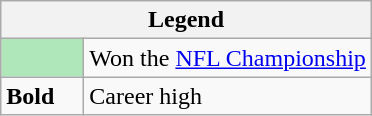<table class="wikitable mw-collapsible mw-collapsed">
<tr>
<th colspan="2">Legend</th>
</tr>
<tr>
<td style="background:#afe6ba; width:3em;"></td>
<td>Won the <a href='#'>NFL Championship</a></td>
</tr>
<tr>
<td><strong>Bold</strong></td>
<td>Career high</td>
</tr>
</table>
